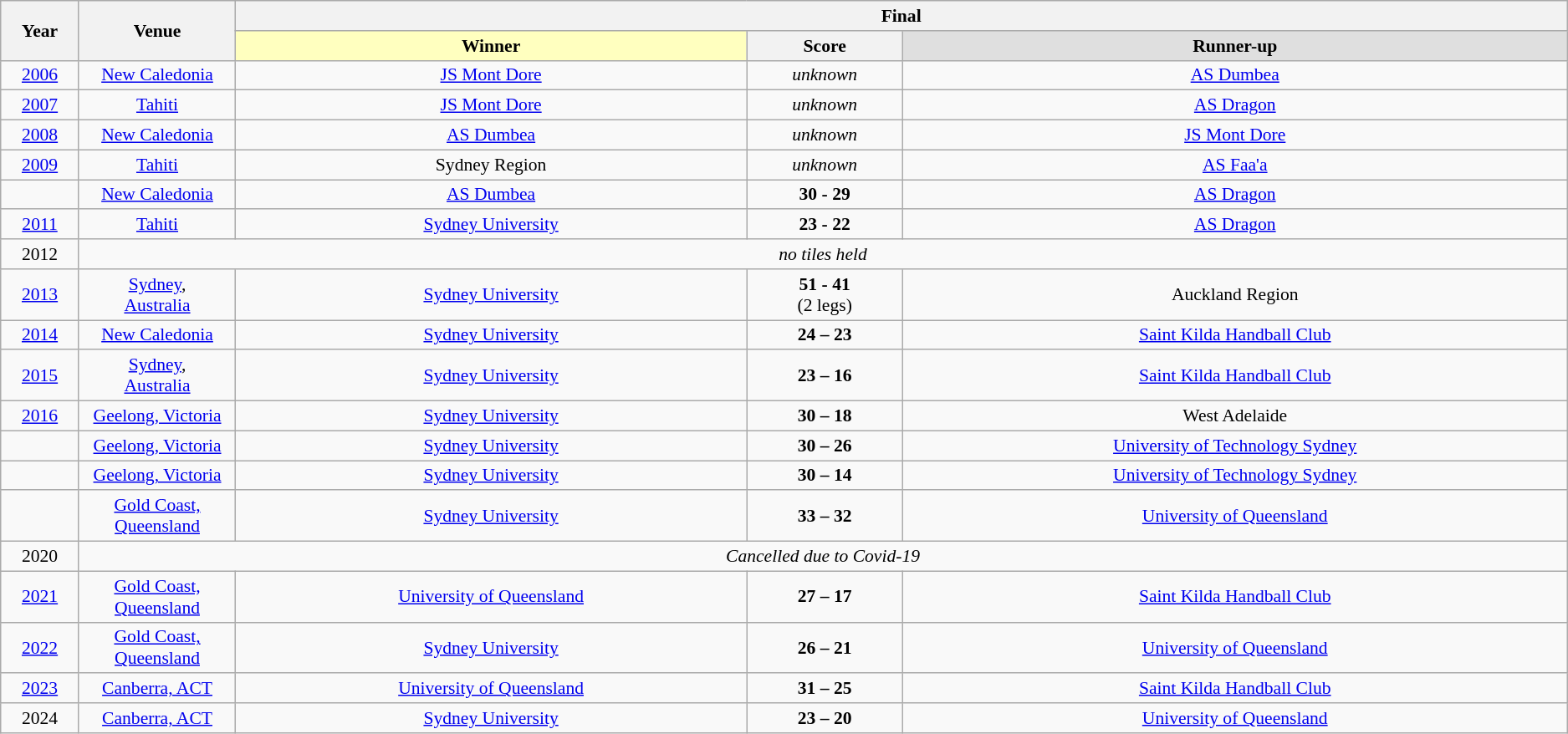<table class="wikitable" style="font-size: 90%; text-align: center;">
<tr>
<th rowspan="2" width="5%">Year</th>
<th rowspan="2" width="10%">Venue</th>
<th colspan="3">Final</th>
</tr>
<tr>
<td style="text-align:center;background:#ffffbf;"><strong>Winner</strong></td>
<th width="10%">Score</th>
<td style="text-align:center; background:#dfdfdf;"><strong>Runner-up</strong></td>
</tr>
<tr>
<td><a href='#'>2006</a></td>
<td><a href='#'>New Caledonia</a></td>
<td> <a href='#'>JS Mont Dore</a></td>
<td><em>unknown</em></td>
<td> <a href='#'>AS Dumbea</a></td>
</tr>
<tr>
<td><a href='#'>2007</a></td>
<td><a href='#'>Tahiti</a></td>
<td> <a href='#'>JS Mont Dore</a></td>
<td><em>unknown</em></td>
<td> <a href='#'>AS Dragon</a></td>
</tr>
<tr>
<td><a href='#'>2008</a></td>
<td><a href='#'>New Caledonia</a></td>
<td> <a href='#'>AS Dumbea</a></td>
<td><em>unknown</em></td>
<td> <a href='#'>JS Mont Dore</a></td>
</tr>
<tr>
<td><a href='#'>2009</a></td>
<td><a href='#'>Tahiti</a></td>
<td> Sydney Region</td>
<td><em>unknown</em></td>
<td> <a href='#'>AS Faa'a</a></td>
</tr>
<tr>
<td></td>
<td><a href='#'>New Caledonia</a></td>
<td> <a href='#'>AS Dumbea</a></td>
<td><strong>30 - 29</strong></td>
<td> <a href='#'>AS Dragon</a></td>
</tr>
<tr>
<td><a href='#'>2011</a></td>
<td><a href='#'>Tahiti</a></td>
<td> <a href='#'>Sydney University</a></td>
<td><strong>23 - 22</strong></td>
<td> <a href='#'>AS Dragon</a></td>
</tr>
<tr>
<td>2012</td>
<td colspan=4><em>no tiles held</em></td>
</tr>
<tr>
<td><a href='#'>2013</a></td>
<td><a href='#'>Sydney</a>,<br><a href='#'>Australia</a></td>
<td> <a href='#'>Sydney University</a></td>
<td><strong>51 - 41</strong><br>(2 legs)</td>
<td> Auckland Region</td>
</tr>
<tr>
<td><a href='#'>2014</a></td>
<td><a href='#'>New Caledonia</a></td>
<td> <a href='#'>Sydney University</a></td>
<td><strong>24 – 23</strong></td>
<td> <a href='#'>Saint Kilda Handball Club</a></td>
</tr>
<tr>
<td><a href='#'>2015</a></td>
<td><a href='#'>Sydney</a>,<br><a href='#'>Australia</a></td>
<td> <a href='#'>Sydney University</a></td>
<td><strong>23 – 16</strong></td>
<td> <a href='#'>Saint Kilda Handball Club</a></td>
</tr>
<tr>
<td><a href='#'>2016</a></td>
<td><a href='#'>Geelong, Victoria</a></td>
<td> <a href='#'>Sydney University</a></td>
<td><strong>30 – 18</strong></td>
<td> West Adelaide</td>
</tr>
<tr>
<td></td>
<td><a href='#'>Geelong, Victoria</a></td>
<td> <a href='#'>Sydney University</a></td>
<td><strong>30 – 26</strong></td>
<td> <a href='#'>University of Technology Sydney</a></td>
</tr>
<tr>
<td></td>
<td><a href='#'>Geelong, Victoria</a></td>
<td> <a href='#'>Sydney University</a></td>
<td><strong>30 – 14</strong></td>
<td> <a href='#'>University of Technology Sydney</a></td>
</tr>
<tr>
<td></td>
<td><a href='#'>Gold Coast, Queensland</a></td>
<td> <a href='#'>Sydney University</a></td>
<td><strong>33 – 32</strong></td>
<td> <a href='#'>University of Queensland</a></td>
</tr>
<tr>
<td>2020</td>
<td colspan=4><em>Cancelled due to Covid-19</em></td>
</tr>
<tr>
<td><a href='#'>2021</a></td>
<td><a href='#'>Gold Coast, Queensland</a></td>
<td> <a href='#'>University of Queensland</a></td>
<td><strong>27 – 17</strong></td>
<td> <a href='#'>Saint Kilda Handball Club</a></td>
</tr>
<tr>
<td><a href='#'>2022</a></td>
<td><a href='#'>Gold Coast, Queensland</a></td>
<td> <a href='#'>Sydney University</a></td>
<td><strong>26 – 21</strong></td>
<td> <a href='#'>University of Queensland</a></td>
</tr>
<tr>
<td><a href='#'>2023</a></td>
<td><a href='#'>Canberra, ACT</a></td>
<td> <a href='#'>University of Queensland</a></td>
<td><strong>31 – 25</strong></td>
<td> <a href='#'>Saint Kilda Handball Club</a></td>
</tr>
<tr>
<td>2024</td>
<td><a href='#'>Canberra, ACT</a></td>
<td> <a href='#'>Sydney University</a></td>
<td><strong>23 – 20</strong></td>
<td> <a href='#'>University of Queensland</a></td>
</tr>
</table>
